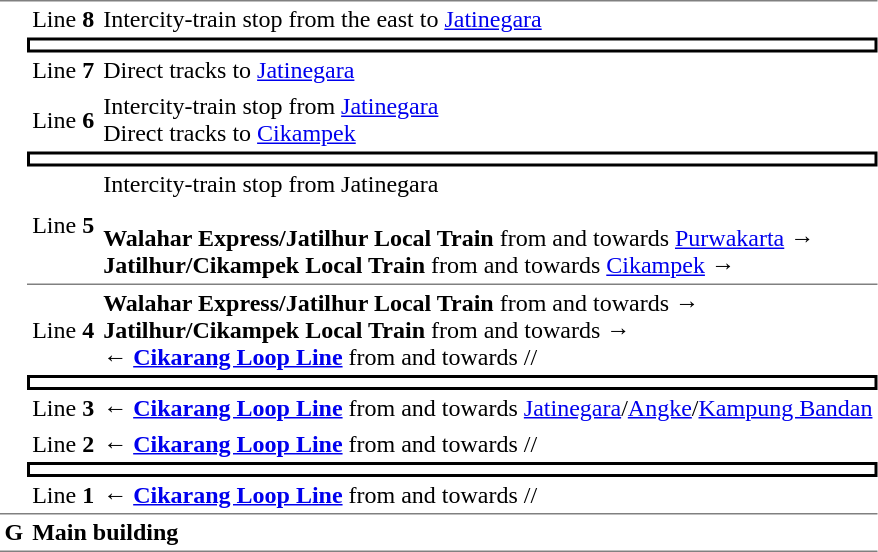<table cellspacing="0" cellpadding="3">
<tr>
<td rowspan="12" style="border-top:solid 1px gray; border-bottom:solid 1px gray;"></td>
<td style="border-top:solid 1px gray;">Line <strong>8</strong></td>
<td style="border-top:solid 1px gray;"> Intercity-train stop from the east to <a href='#'>Jatinegara</a></td>
</tr>
<tr>
<td style="text-align:center; border-top:solid 2px black;border-left:solid 2px black;border-right:solid 2px black;border-bottom:solid 2px black;" colspan="2"></td>
</tr>
<tr>
<td>Line <strong>7</strong></td>
<td> Direct tracks to <a href='#'>Jatinegara</a></td>
</tr>
<tr>
<td>Line <strong>6</strong></td>
<td> Intercity-train stop from  <a href='#'>Jatinegara</a><br>Direct tracks to <a href='#'>Cikampek</a></td>
</tr>
<tr>
<td style="text-align:center; border-top:solid 2px black;border-left:solid 2px black;border-right:solid 2px black;border-bottom:solid 2px black;" colspan="2"></td>
</tr>
<tr>
<td style="border-bottom:solid 1px gray;">Line <strong>5</strong></td>
<td style="border-bottom:solid 1px gray;"> Intercity-train stop from Jatinegara<br><br><strong>Walahar Express/Jatilhur Local Train</strong> from and towards <a href='#'>Purwakarta</a>  →<br>

<strong>Jatilhur/Cikampek Local Train</strong> from and towards <a href='#'>Cikampek</a>  →</td>
</tr>
<tr>
<td>Line <strong>4</strong></td>
<td><strong>Walahar Express/Jatilhur Local Train</strong> from and towards   →<br>
<strong>Jatilhur/Cikampek Local Train</strong> from and towards   →<br>←   <strong><a href='#'>Cikarang Loop Line</a></strong> from and towards //</td>
</tr>
<tr>
<td style="text-align:center; border-top:solid 2px black;border-left:solid 2px black;border-right:solid 2px black;border-bottom:solid 2px black;" colspan="2"></td>
</tr>
<tr>
<td>Line <strong>3</strong></td>
<td>←   <strong><a href='#'>Cikarang Loop Line</a></strong> from and towards <a href='#'>Jatinegara</a>/<a href='#'>Angke</a>/<a href='#'>Kampung Bandan</a></td>
</tr>
<tr>
<td>Line <strong>2</strong></td>
<td>←   <strong><a href='#'>Cikarang Loop Line</a></strong> from and towards //</td>
</tr>
<tr>
<td style="text-align:center; border-top:solid 2px black;border-left:solid 2px black;border-right:solid 2px black;border-bottom:solid 2px black;" colspan="2"></td>
</tr>
<tr>
<td style="border-bottom:solid 1px gray;">Line <strong>1</strong></td>
<td style="border-bottom:solid 1px gray;">←   <strong><a href='#'>Cikarang Loop Line</a></strong> from and towards //</td>
</tr>
<tr>
<td style="border-bottom:solid 1px gray;"><strong>G</strong></td>
<td style="border-bottom:solid 1px gray;" colspan="2"><strong>Main building</strong></td>
</tr>
</table>
